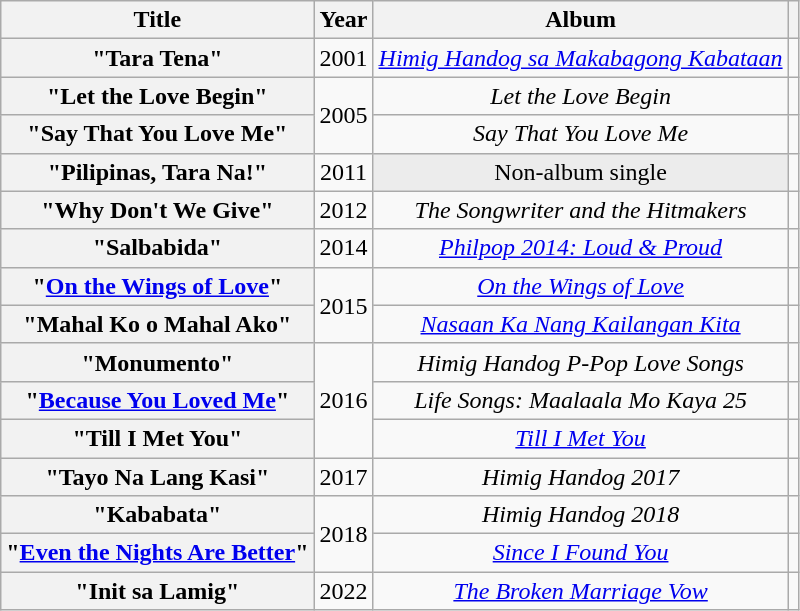<table class="wikitable plainrowheaders" style="text-align:center;">
<tr>
<th scope="col">Title</th>
<th scope="col">Year</th>
<th scope="col">Album</th>
<th scope="col"></th>
</tr>
<tr>
<th scope="row">"Tara Tena"<br></th>
<td>2001</td>
<td><em><a href='#'>Himig Handog sa Makabagong Kabataan</a></em></td>
<td></td>
</tr>
<tr>
<th scope="row">"Let the Love Begin"<br></th>
<td rowspan="2">2005</td>
<td><em>Let the Love Begin</em></td>
<td></td>
</tr>
<tr>
<th scope="row">"Say That You Love Me"<br></th>
<td><em>Say That You Love Me</em></td>
<td></td>
</tr>
<tr>
<th scope="row">"Pilipinas, Tara Na!"</th>
<td>2011</td>
<td style="background:#ECECEC;">Non-album single</td>
<td></td>
</tr>
<tr>
<th scope="row">"Why Don't We Give"</th>
<td>2012</td>
<td><em>The Songwriter and the Hitmakers</em></td>
<td></td>
</tr>
<tr>
<th scope="row">"Salbabida"</th>
<td>2014</td>
<td><em><a href='#'>Philpop 2014: Loud & Proud</a></em></td>
<td></td>
</tr>
<tr>
<th scope="row">"<a href='#'>On the Wings of Love</a>"</th>
<td rowspan="2">2015</td>
<td><em><a href='#'>On the Wings of Love</a></em></td>
<td></td>
</tr>
<tr>
<th scope="row">"Mahal Ko o Mahal Ako"</th>
<td><em><a href='#'>Nasaan Ka Nang Kailangan Kita</a></em></td>
<td></td>
</tr>
<tr>
<th scope="row">"Monumento"<br></th>
<td rowspan="3">2016</td>
<td><em>Himig Handog P-Pop Love Songs</em></td>
<td></td>
</tr>
<tr>
<th scope="row">"<a href='#'>Because You Loved Me</a>"<br></th>
<td><em>Life Songs: Maalaala Mo Kaya 25</em></td>
<td></td>
</tr>
<tr>
<th scope="row">"Till I Met You"</th>
<td><em><a href='#'>Till I Met You</a></em></td>
<td></td>
</tr>
<tr>
<th scope="row">"Tayo Na Lang Kasi"<br></th>
<td>2017</td>
<td><em>Himig Handog 2017</em></td>
<td></td>
</tr>
<tr>
<th scope="row">"Kababata"<br></th>
<td rowspan="2">2018</td>
<td><em>Himig Handog 2018</em></td>
<td></td>
</tr>
<tr>
<th scope="row">"<a href='#'>Even the Nights Are Better</a>"</th>
<td><em><a href='#'>Since I Found You</a></em></td>
<td></td>
</tr>
<tr>
<th scope="row">"Init sa Lamig"</th>
<td>2022</td>
<td><em><a href='#'>The Broken Marriage Vow</a></em></td>
<td></td>
</tr>
</table>
